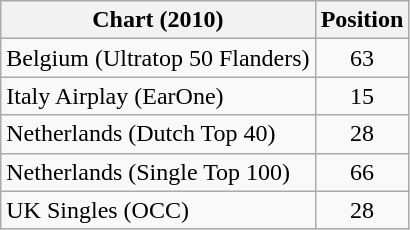<table class="wikitable sortable">
<tr>
<th>Chart (2010)</th>
<th>Position</th>
</tr>
<tr>
<td>Belgium (Ultratop 50 Flanders)</td>
<td align="center">63</td>
</tr>
<tr>
<td>Italy Airplay (EarOne)</td>
<td align="center">15</td>
</tr>
<tr>
<td>Netherlands (Dutch Top 40)</td>
<td align="center">28</td>
</tr>
<tr>
<td>Netherlands (Single Top 100)</td>
<td align="center">66</td>
</tr>
<tr>
<td>UK Singles (OCC)</td>
<td align="center">28</td>
</tr>
</table>
